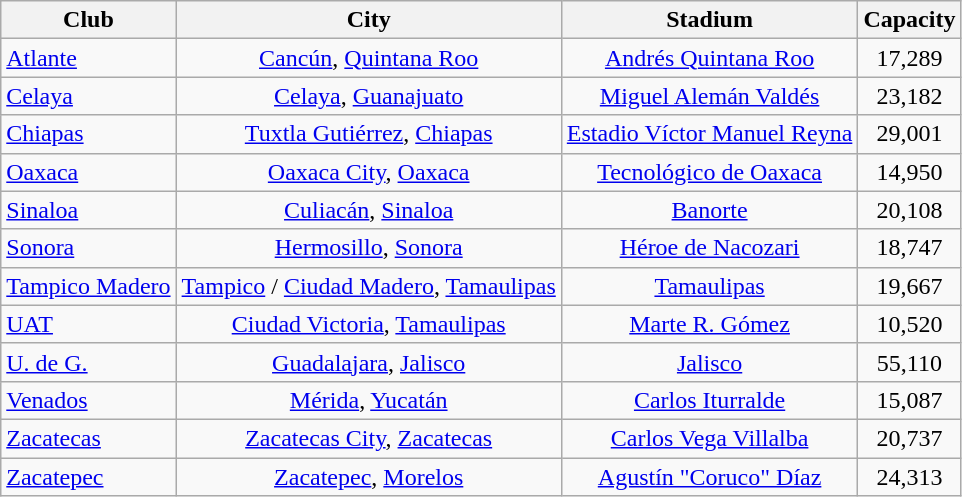<table class="wikitable sortable" style="text-align: center;">
<tr>
<th>Club</th>
<th>City</th>
<th>Stadium</th>
<th>Capacity</th>
</tr>
<tr>
<td align="left"><a href='#'>Atlante</a></td>
<td><a href='#'>Cancún</a>, <a href='#'>Quintana Roo</a></td>
<td><a href='#'>Andrés Quintana Roo</a></td>
<td>17,289</td>
</tr>
<tr>
<td align="left"><a href='#'>Celaya</a></td>
<td><a href='#'>Celaya</a>, <a href='#'>Guanajuato</a></td>
<td><a href='#'>Miguel Alemán Valdés</a></td>
<td>23,182</td>
</tr>
<tr>
<td align="left"><a href='#'>Chiapas</a></td>
<td><a href='#'>Tuxtla Gutiérrez</a>, <a href='#'>Chiapas</a></td>
<td><a href='#'>Estadio Víctor Manuel Reyna</a></td>
<td>29,001</td>
</tr>
<tr>
<td align="left"><a href='#'>Oaxaca</a></td>
<td><a href='#'>Oaxaca City</a>, <a href='#'>Oaxaca</a></td>
<td><a href='#'>Tecnológico de Oaxaca</a></td>
<td>14,950</td>
</tr>
<tr>
<td align="left"><a href='#'>Sinaloa</a></td>
<td><a href='#'>Culiacán</a>, <a href='#'>Sinaloa</a></td>
<td><a href='#'>Banorte</a></td>
<td>20,108</td>
</tr>
<tr>
<td align="left"><a href='#'>Sonora</a></td>
<td><a href='#'>Hermosillo</a>, <a href='#'>Sonora</a></td>
<td><a href='#'>Héroe de Nacozari</a></td>
<td>18,747</td>
</tr>
<tr>
<td align="left"><a href='#'>Tampico Madero</a></td>
<td><a href='#'>Tampico</a> / <a href='#'>Ciudad Madero</a>, <a href='#'>Tamaulipas</a></td>
<td><a href='#'>Tamaulipas</a></td>
<td>19,667</td>
</tr>
<tr>
<td align="left"><a href='#'>UAT</a></td>
<td><a href='#'>Ciudad Victoria</a>, <a href='#'>Tamaulipas</a></td>
<td><a href='#'>Marte R. Gómez</a></td>
<td>10,520</td>
</tr>
<tr>
<td align="left"><a href='#'>U. de G.</a></td>
<td><a href='#'>Guadalajara</a>, <a href='#'>Jalisco</a></td>
<td><a href='#'>Jalisco</a></td>
<td>55,110</td>
</tr>
<tr>
<td align="left"><a href='#'>Venados</a></td>
<td><a href='#'>Mérida</a>, <a href='#'>Yucatán</a></td>
<td><a href='#'>Carlos Iturralde</a></td>
<td>15,087</td>
</tr>
<tr>
<td align="left"><a href='#'>Zacatecas</a></td>
<td><a href='#'>Zacatecas City</a>, <a href='#'>Zacatecas</a></td>
<td><a href='#'>Carlos Vega Villalba</a></td>
<td>20,737</td>
</tr>
<tr>
<td align="left"><a href='#'>Zacatepec</a></td>
<td><a href='#'>Zacatepec</a>, <a href='#'>Morelos</a></td>
<td><a href='#'>Agustín "Coruco" Díaz</a></td>
<td>24,313</td>
</tr>
</table>
